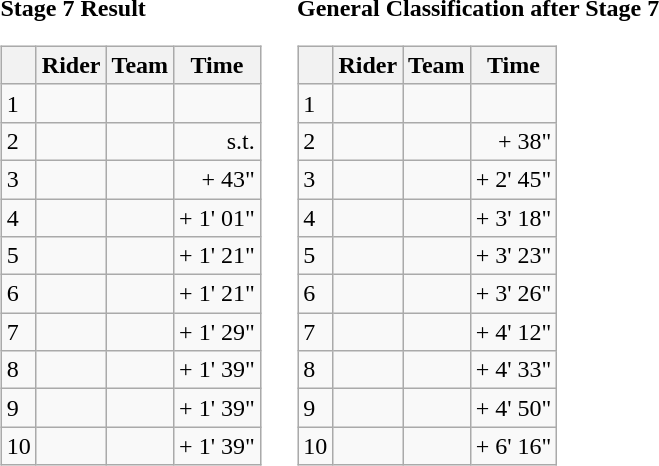<table>
<tr>
<td><strong>Stage 7 Result</strong><br><table class="wikitable">
<tr>
<th></th>
<th>Rider</th>
<th>Team</th>
<th>Time</th>
</tr>
<tr>
<td>1</td>
<td></td>
<td></td>
<td align="right"></td>
</tr>
<tr>
<td>2</td>
<td> </td>
<td></td>
<td align="right">s.t.</td>
</tr>
<tr>
<td>3</td>
<td></td>
<td></td>
<td align="right">+ 43"</td>
</tr>
<tr>
<td>4</td>
<td></td>
<td></td>
<td align="right">+ 1' 01"</td>
</tr>
<tr>
<td>5</td>
<td></td>
<td></td>
<td align="right">+ 1' 21"</td>
</tr>
<tr>
<td>6</td>
<td></td>
<td></td>
<td align="right">+ 1' 21"</td>
</tr>
<tr>
<td>7</td>
<td> </td>
<td></td>
<td align="right">+ 1' 29"</td>
</tr>
<tr>
<td>8</td>
<td></td>
<td></td>
<td align="right">+ 1' 39"</td>
</tr>
<tr>
<td>9</td>
<td></td>
<td></td>
<td align="right">+ 1' 39"</td>
</tr>
<tr>
<td>10</td>
<td></td>
<td></td>
<td align="right">+ 1' 39"</td>
</tr>
</table>
</td>
<td></td>
<td><strong>General Classification after Stage 7</strong><br><table class="wikitable">
<tr>
<th></th>
<th>Rider</th>
<th>Team</th>
<th>Time</th>
</tr>
<tr>
<td>1</td>
<td> </td>
<td></td>
<td align="right"></td>
</tr>
<tr>
<td>2</td>
<td></td>
<td></td>
<td align="right">+ 38"</td>
</tr>
<tr>
<td>3</td>
<td></td>
<td></td>
<td align="right">+ 2' 45"</td>
</tr>
<tr>
<td>4</td>
<td></td>
<td></td>
<td align="right">+ 3' 18"</td>
</tr>
<tr>
<td>5</td>
<td> </td>
<td></td>
<td align="right">+ 3' 23"</td>
</tr>
<tr>
<td>6</td>
<td></td>
<td></td>
<td align="right">+ 3' 26"</td>
</tr>
<tr>
<td>7</td>
<td></td>
<td></td>
<td align="right">+ 4' 12"</td>
</tr>
<tr>
<td>8</td>
<td></td>
<td></td>
<td align="right">+ 4' 33"</td>
</tr>
<tr>
<td>9</td>
<td></td>
<td></td>
<td align="right">+ 4' 50"</td>
</tr>
<tr>
<td>10</td>
<td></td>
<td></td>
<td align="right">+ 6' 16"</td>
</tr>
</table>
</td>
</tr>
</table>
